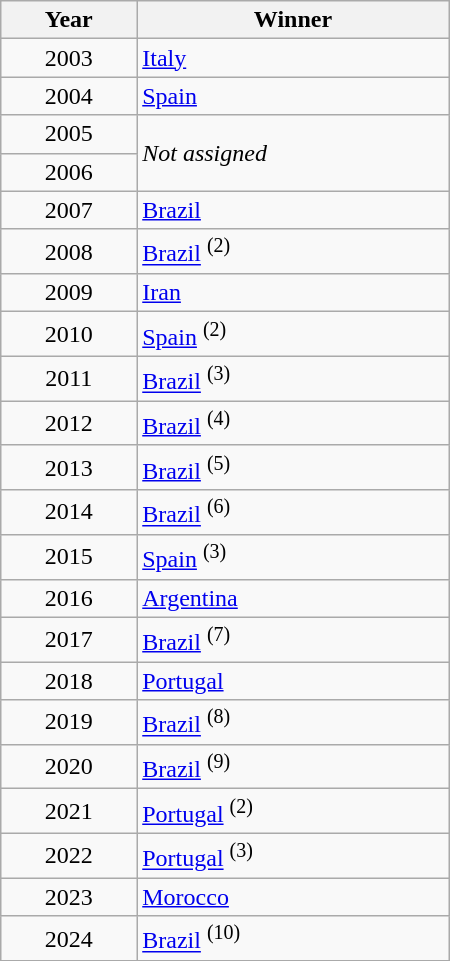<table class="wikitable" style="width:300px;">
<tr>
<th>Year</th>
<th>Winner</th>
</tr>
<tr>
<td align=center>2003</td>
<td> <a href='#'>Italy</a></td>
</tr>
<tr>
<td align=center>2004</td>
<td> <a href='#'>Spain</a></td>
</tr>
<tr>
<td align=center>2005</td>
<td rowspan="2"><em>Not assigned</em></td>
</tr>
<tr>
<td align=center>2006</td>
</tr>
<tr>
<td align=center>2007</td>
<td> <a href='#'>Brazil</a></td>
</tr>
<tr>
<td align=center>2008</td>
<td> <a href='#'>Brazil</a> <sup>(2)</sup></td>
</tr>
<tr>
<td align=center>2009</td>
<td> <a href='#'>Iran</a></td>
</tr>
<tr>
<td align=center>2010</td>
<td> <a href='#'>Spain</a> <sup>(2)</sup></td>
</tr>
<tr>
<td align=center>2011</td>
<td> <a href='#'>Brazil</a> <sup>(3)</sup></td>
</tr>
<tr>
<td align=center>2012</td>
<td> <a href='#'>Brazil</a> <sup>(4)</sup></td>
</tr>
<tr>
<td align=center>2013</td>
<td> <a href='#'>Brazil</a> <sup>(5)</sup></td>
</tr>
<tr>
<td align=center>2014</td>
<td> <a href='#'>Brazil</a> <sup>(6)</sup></td>
</tr>
<tr>
<td align=center>2015</td>
<td> <a href='#'>Spain</a> <sup>(3)</sup></td>
</tr>
<tr>
<td align=center>2016</td>
<td> <a href='#'>Argentina</a></td>
</tr>
<tr>
<td align=center>2017</td>
<td> <a href='#'>Brazil</a> <sup>(7)</sup></td>
</tr>
<tr>
<td align=center>2018</td>
<td> <a href='#'>Portugal</a></td>
</tr>
<tr>
<td align=center>2019</td>
<td> <a href='#'>Brazil</a> <sup>(8)</sup></td>
</tr>
<tr>
<td align=center>2020</td>
<td> <a href='#'>Brazil</a> <sup>(9)</sup></td>
</tr>
<tr>
<td align=center>2021</td>
<td> <a href='#'>Portugal</a> <sup>(2)</sup></td>
</tr>
<tr>
<td align=center>2022</td>
<td> <a href='#'>Portugal</a> <sup>(3)</sup></td>
</tr>
<tr>
<td align=center>2023</td>
<td> <a href='#'>Morocco</a></td>
</tr>
<tr>
<td align=center>2024</td>
<td> <a href='#'>Brazil</a> <sup>(10)</sup></td>
</tr>
<tr>
</tr>
</table>
